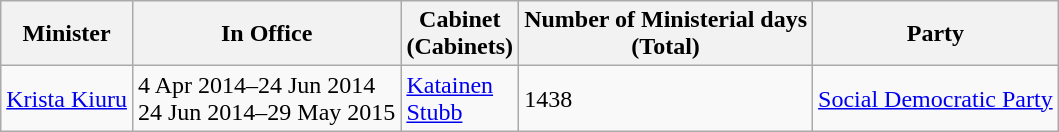<table class="wikitable">
<tr>
<th>Minister</th>
<th>In Office</th>
<th>Cabinet<br>(Cabinets)</th>
<th>Number of Ministerial days <br>(Total)</th>
<th>Party</th>
</tr>
<tr>
<td><a href='#'>Krista Kiuru</a></td>
<td>4 Apr 2014–24 Jun 2014<br>24 Jun 2014–29 May 2015</td>
<td><a href='#'>Katainen</a><br><a href='#'>Stubb</a></td>
<td>1438</td>
<td><a href='#'>Social Democratic Party</a></td>
</tr>
</table>
